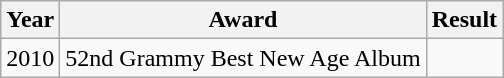<table class="wikitable">
<tr>
<th>Year</th>
<th>Award</th>
<th>Result</th>
</tr>
<tr>
<td>2010</td>
<td>52nd Grammy Best New Age Album</td>
<td></td>
</tr>
</table>
